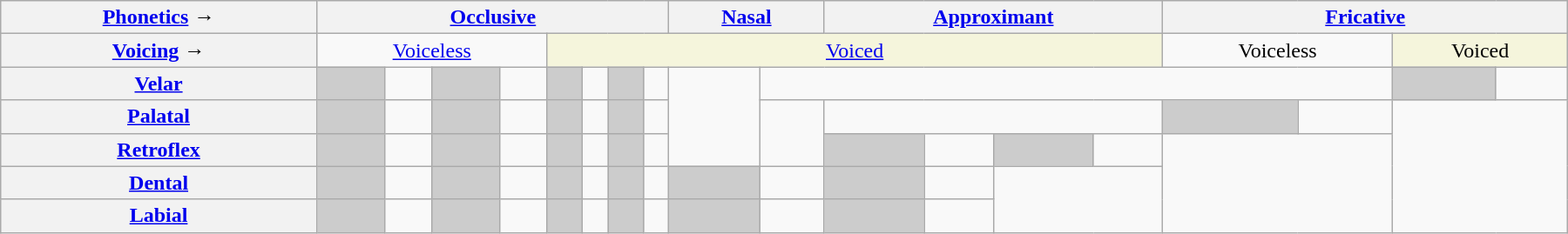<table class="wikitable" style="margin: auto; border: none; text-align:center; width:95%">
<tr>
<th><a href='#'>Phonetics</a> →</th>
<th colspan=8><a href='#'>Occlusive</a></th>
<th colspan=2><a href='#'>Nasal</a></th>
<th colspan="4"><a href='#'>Approximant</a></th>
<th colspan=4><a href='#'>Fricative</a></th>
</tr>
<tr>
<th><a href='#'>Voicing</a> →</th>
<td colspan="4"><a href='#'>Voiceless</a></td>
<td colspan="10" style="background:beige;"><a href='#'>Voiced</a></td>
<td colspan="2">Voiceless</td>
<td colspan="2" style="background:beige;">Voiced</td>
</tr>
<tr>
<th><a href='#'>Velar</a></th>
<td style="background:#ccc; font-size:24px;"></td>
<td><br></td>
<td style="background:#ccc; font-size:24px;"></td>
<td><br></td>
<td style="background:#ccc; font-size:24px;"></td>
<td><br></td>
<td style="background:#ccc; font-size:24px;"></td>
<td><br></td>
<td rowspan="3"></td>
<td colspan="7"></td>
<td style="background:#ccc; font-size:24px;"></td>
<td> </td>
</tr>
<tr>
<th><a href='#'>Palatal</a></th>
<td style="background:#ccc; font-size:24px;"></td>
<td><br></td>
<td style="background:#ccc; font-size:24px;"></td>
<td><br></td>
<td style="background:#ccc; font-size:24px;"></td>
<td><br></td>
<td style="background:#ccc; font-size:24px;"></td>
<td><br></td>
<td rowspan="2"><br></td>
<td colspan="4"></td>
<td style="background:#ccc; font-size:24px;"></td>
<td><br></td>
<td colspan=2 rowspan=4></td>
</tr>
<tr>
<th><a href='#'>Retroflex</a></th>
<td style="background:#ccc; font-size:24px;"></td>
<td><br></td>
<td style="background:#ccc; font-size:24px;"></td>
<td><br></td>
<td style="background:#ccc; font-size:24px;"></td>
<td><br></td>
<td style="background:#ccc; font-size:24px;"></td>
<td><br></td>
<td style="background:#ccc; font-size:24px;"></td>
<td><br></td>
<td style="background:#ccc; font-size:24px;"></td>
<td><br></td>
<td colspan="2" rowspan="3"></td>
</tr>
<tr>
<th><a href='#'>Dental</a></th>
<td style="background:#ccc; font-size:24px;"></td>
<td><br></td>
<td style="background:#ccc; font-size:24px;"></td>
<td><br></td>
<td style="background:#ccc; font-size:24px;"></td>
<td><br></td>
<td style="background:#ccc; font-size:24px;"></td>
<td><br></td>
<td style="background:#ccc; font-size:24px;"></td>
<td><br></td>
<td style="background:#ccc; font-size:24px;"></td>
<td><br></td>
<td colspan="2" rowspan="2"></td>
</tr>
<tr>
<th><a href='#'>Labial</a></th>
<td style="background:#ccc; font-size:24px;"></td>
<td><br></td>
<td style="background:#ccc; font-size:24px;"></td>
<td><br></td>
<td style="background:#ccc; font-size:24px;"></td>
<td><br></td>
<td style="background:#ccc; font-size:24px;"></td>
<td><br></td>
<td style="background:#ccc; font-size:24px;"></td>
<td><br></td>
<td style="background:#ccc; font-size:24px;"></td>
<td><br></td>
</tr>
</table>
